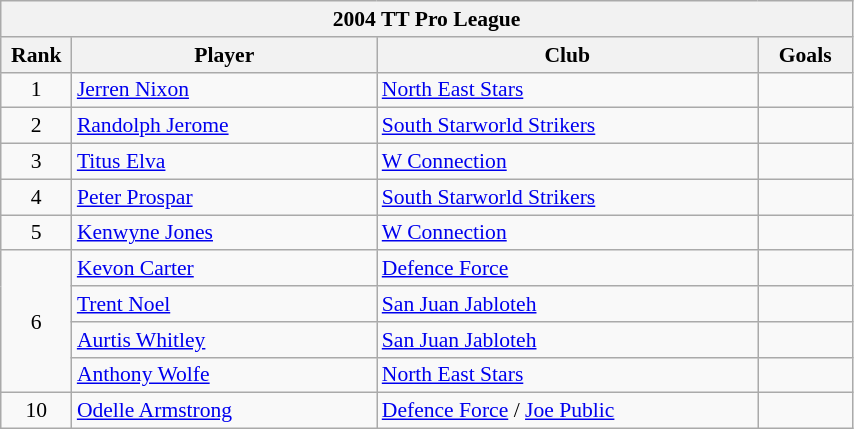<table class="collapsible wikitable collapsed" width=45%; style="font-size:90%;">
<tr>
<th colspan="4">2004 TT Pro League</th>
</tr>
<tr>
<th width=1%>Rank</th>
<th width=16%>Player</th>
<th width=20%>Club</th>
<th width=3%>Goals</th>
</tr>
<tr>
<td rowspan=1 align=center>1</td>
<td> <a href='#'>Jerren Nixon</a></td>
<td><a href='#'>North East Stars</a></td>
<td></td>
</tr>
<tr>
<td rowspan=1 align=center>2</td>
<td> <a href='#'>Randolph Jerome</a></td>
<td><a href='#'>South Starworld Strikers</a></td>
<td></td>
</tr>
<tr>
<td rowspan=1 align=center>3</td>
<td> <a href='#'>Titus Elva</a></td>
<td><a href='#'>W Connection</a></td>
<td></td>
</tr>
<tr>
<td rowspan=1 align=center>4</td>
<td> <a href='#'>Peter Prospar</a></td>
<td><a href='#'>South Starworld Strikers</a></td>
<td></td>
</tr>
<tr>
<td rowspan=1 align=center>5</td>
<td> <a href='#'>Kenwyne Jones</a></td>
<td><a href='#'>W Connection</a></td>
<td></td>
</tr>
<tr>
<td rowspan=4 align=center>6</td>
<td> <a href='#'>Kevon Carter</a></td>
<td><a href='#'>Defence Force</a></td>
<td></td>
</tr>
<tr>
<td> <a href='#'>Trent Noel</a></td>
<td><a href='#'>San Juan Jabloteh</a></td>
<td></td>
</tr>
<tr>
<td> <a href='#'>Aurtis Whitley</a></td>
<td><a href='#'>San Juan Jabloteh</a></td>
<td></td>
</tr>
<tr>
<td> <a href='#'>Anthony Wolfe</a></td>
<td><a href='#'>North East Stars</a></td>
<td></td>
</tr>
<tr>
<td rowspan=1 align=center>10</td>
<td> <a href='#'>Odelle Armstrong</a></td>
<td><a href='#'>Defence Force</a> / <a href='#'>Joe Public</a></td>
<td></td>
</tr>
</table>
